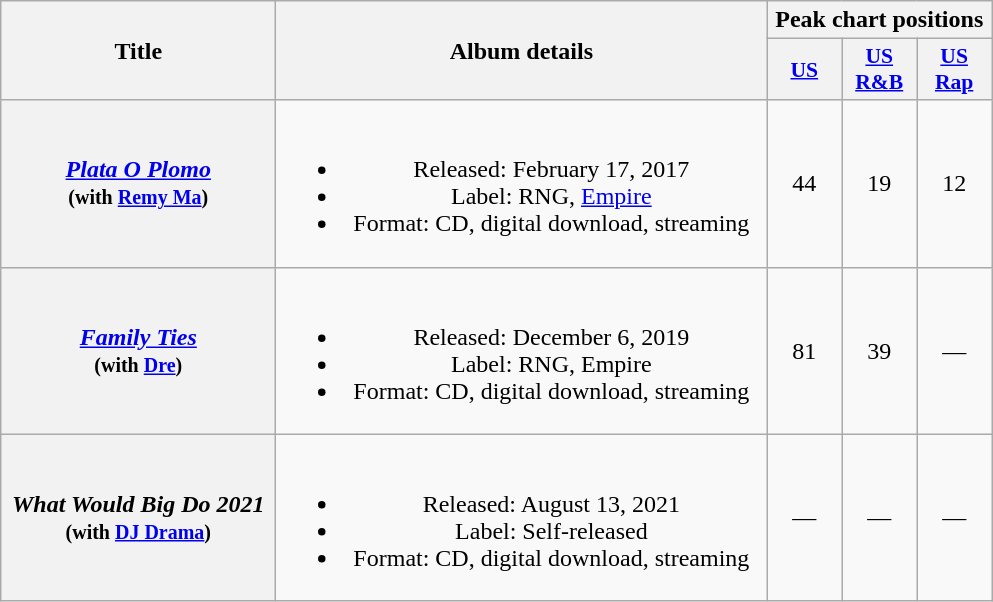<table class="wikitable plainrowheaders" style="text-align:center;">
<tr>
<th scope="col" rowspan="2" style="width:11em;">Title</th>
<th scope="col" rowspan="2" style="width:20em;">Album details</th>
<th scope="col" colspan="3">Peak chart positions</th>
</tr>
<tr>
<th scope="col" style="width:3em; font-size:90%"><a href='#'>US</a><br></th>
<th scope="col" style="width:3em; font-size:90%"><a href='#'>US R&B</a><br></th>
<th scope="col" style="width:3em; font-size:90%"><a href='#'>US Rap</a><br></th>
</tr>
<tr>
<th scope="row"><em><a href='#'>Plata O Plomo</a></em><br><small>(with <a href='#'>Remy Ma</a>)</small></th>
<td><br><ul><li>Released: February 17, 2017</li><li>Label: RNG, <a href='#'>Empire</a></li><li>Format: CD, digital download, streaming</li></ul></td>
<td>44</td>
<td>19</td>
<td>12</td>
</tr>
<tr>
<th scope="row"><em><a href='#'>Family Ties</a></em><br><small>(with <a href='#'>Dre</a>)</small></th>
<td><br><ul><li>Released: December 6, 2019</li><li>Label: RNG, Empire</li><li>Format: CD, digital download, streaming</li></ul></td>
<td>81</td>
<td>39</td>
<td>—</td>
</tr>
<tr>
<th scope="row"><em>What Would Big Do 2021</em><br><small>(with <a href='#'>DJ Drama</a>)</small></th>
<td><br><ul><li>Released: August 13, 2021</li><li>Label: Self-released</li><li>Format: CD, digital download, streaming</li></ul></td>
<td>—</td>
<td>—</td>
<td>—</td>
</tr>
</table>
